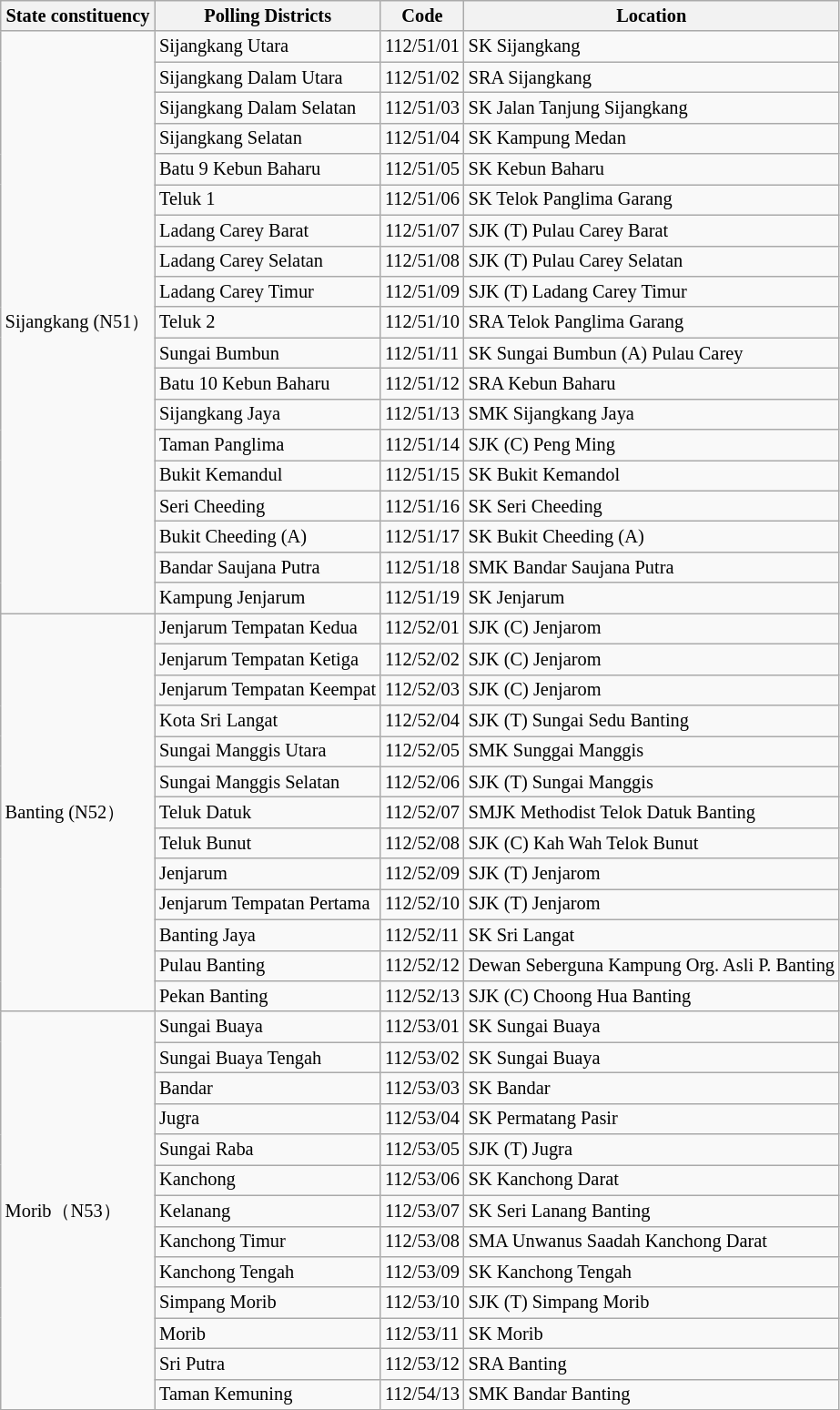<table class="wikitable sortable mw-collapsible" style="white-space:nowrap;font-size:85%">
<tr>
<th>State constituency</th>
<th>Polling Districts</th>
<th>Code</th>
<th>Location</th>
</tr>
<tr>
<td rowspan="19">Sijangkang (N51）</td>
<td>Sijangkang Utara</td>
<td>112/51/01</td>
<td>SK Sijangkang</td>
</tr>
<tr>
<td>Sijangkang Dalam Utara</td>
<td>112/51/02</td>
<td>SRA Sijangkang</td>
</tr>
<tr>
<td>Sijangkang Dalam Selatan</td>
<td>112/51/03</td>
<td>SK Jalan Tanjung Sijangkang</td>
</tr>
<tr>
<td>Sijangkang Selatan</td>
<td>112/51/04</td>
<td>SK Kampung Medan</td>
</tr>
<tr>
<td>Batu 9 Kebun Baharu</td>
<td>112/51/05</td>
<td>SK Kebun Baharu</td>
</tr>
<tr>
<td>Teluk 1</td>
<td>112/51/06</td>
<td>SK Telok Panglima Garang</td>
</tr>
<tr>
<td>Ladang Carey Barat</td>
<td>112/51/07</td>
<td>SJK (T) Pulau Carey Barat</td>
</tr>
<tr>
<td>Ladang Carey Selatan</td>
<td>112/51/08</td>
<td>SJK (T) Pulau Carey Selatan</td>
</tr>
<tr>
<td>Ladang Carey Timur</td>
<td>112/51/09</td>
<td>SJK (T) Ladang Carey Timur</td>
</tr>
<tr>
<td>Teluk 2</td>
<td>112/51/10</td>
<td>SRA Telok Panglima Garang</td>
</tr>
<tr>
<td>Sungai Bumbun</td>
<td>112/51/11</td>
<td>SK Sungai Bumbun (A) Pulau Carey</td>
</tr>
<tr>
<td>Batu 10 Kebun Baharu</td>
<td>112/51/12</td>
<td>SRA Kebun Baharu</td>
</tr>
<tr>
<td>Sijangkang Jaya</td>
<td>112/51/13</td>
<td>SMK Sijangkang Jaya</td>
</tr>
<tr>
<td>Taman Panglima</td>
<td>112/51/14</td>
<td>SJK (C) Peng Ming</td>
</tr>
<tr>
<td>Bukit Kemandul</td>
<td>112/51/15</td>
<td>SK Bukit Kemandol</td>
</tr>
<tr>
<td>Seri Cheeding</td>
<td>112/51/16</td>
<td>SK Seri Cheeding</td>
</tr>
<tr>
<td>Bukit Cheeding (A)</td>
<td>112/51/17</td>
<td>SK Bukit Cheeding (A)</td>
</tr>
<tr>
<td>Bandar Saujana Putra</td>
<td>112/51/18</td>
<td>SMK Bandar Saujana Putra</td>
</tr>
<tr>
<td>Kampung Jenjarum</td>
<td>112/51/19</td>
<td>SK Jenjarum</td>
</tr>
<tr>
<td rowspan="13">Banting (N52）</td>
<td>Jenjarum Tempatan Kedua</td>
<td>112/52/01</td>
<td>SJK (C) Jenjarom</td>
</tr>
<tr>
<td>Jenjarum Tempatan Ketiga</td>
<td>112/52/02</td>
<td>SJK (C) Jenjarom</td>
</tr>
<tr>
<td>Jenjarum Tempatan Keempat</td>
<td>112/52/03</td>
<td>SJK (C) Jenjarom</td>
</tr>
<tr>
<td>Kota Sri Langat</td>
<td>112/52/04</td>
<td>SJK (T) Sungai Sedu Banting</td>
</tr>
<tr>
<td>Sungai Manggis Utara</td>
<td>112/52/05</td>
<td>SMK Sunggai Manggis</td>
</tr>
<tr>
<td>Sungai Manggis Selatan</td>
<td>112/52/06</td>
<td>SJK (T) Sungai Manggis</td>
</tr>
<tr>
<td>Teluk Datuk</td>
<td>112/52/07</td>
<td>SMJK Methodist Telok Datuk Banting</td>
</tr>
<tr>
<td>Teluk Bunut</td>
<td>112/52/08</td>
<td>SJK (C) Kah Wah Telok Bunut</td>
</tr>
<tr>
<td>Jenjarum</td>
<td>112/52/09</td>
<td>SJK (T) Jenjarom</td>
</tr>
<tr>
<td>Jenjarum Tempatan Pertama</td>
<td>112/52/10</td>
<td>SJK (T) Jenjarom</td>
</tr>
<tr>
<td>Banting Jaya</td>
<td>112/52/11</td>
<td>SK Sri Langat</td>
</tr>
<tr>
<td>Pulau Banting</td>
<td>112/52/12</td>
<td>Dewan Seberguna Kampung Org. Asli P. Banting</td>
</tr>
<tr>
<td>Pekan Banting</td>
<td>112/52/13</td>
<td>SJK (C) Choong Hua Banting</td>
</tr>
<tr>
<td rowspan="13">Morib（N53）</td>
<td>Sungai Buaya</td>
<td>112/53/01</td>
<td>SK Sungai Buaya</td>
</tr>
<tr>
<td>Sungai Buaya Tengah</td>
<td>112/53/02</td>
<td>SK Sungai Buaya</td>
</tr>
<tr>
<td>Bandar</td>
<td>112/53/03</td>
<td>SK Bandar</td>
</tr>
<tr>
<td>Jugra</td>
<td>112/53/04</td>
<td>SK Permatang Pasir</td>
</tr>
<tr>
<td>Sungai Raba</td>
<td>112/53/05</td>
<td>SJK (T) Jugra</td>
</tr>
<tr>
<td>Kanchong</td>
<td>112/53/06</td>
<td>SK Kanchong Darat</td>
</tr>
<tr>
<td>Kelanang</td>
<td>112/53/07</td>
<td>SK Seri Lanang Banting</td>
</tr>
<tr>
<td>Kanchong Timur</td>
<td>112/53/08</td>
<td>SMA Unwanus Saadah Kanchong Darat</td>
</tr>
<tr>
<td>Kanchong Tengah</td>
<td>112/53/09</td>
<td>SK Kanchong Tengah</td>
</tr>
<tr>
<td>Simpang Morib</td>
<td>112/53/10</td>
<td>SJK (T) Simpang Morib</td>
</tr>
<tr>
<td>Morib</td>
<td>112/53/11</td>
<td>SK Morib</td>
</tr>
<tr>
<td>Sri Putra</td>
<td>112/53/12</td>
<td>SRA Banting</td>
</tr>
<tr>
<td>Taman Kemuning</td>
<td>112/54/13</td>
<td>SMK Bandar Banting</td>
</tr>
</table>
